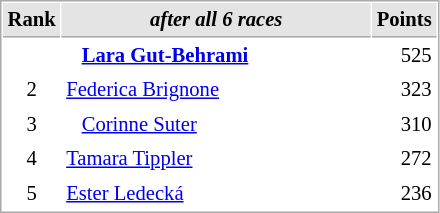<table cellspacing="1" cellpadding="3" style="border:1px solid #aaa; font-size:86%;">
<tr style="background:#e4e4e4;">
<th style="border-bottom:1px solid #aaa; width:10px;">Rank</th>
<th style="border-bottom:1px solid #aaa; width:200px; white-space:nowrap;"><em>after all 6 races</em></th>
<th style="border-bottom:1px solid #aaa; width:20px;">Points</th>
</tr>
<tr>
<td style="text-align:center;"></td>
<td>   <strong><a href='#'>Lara Gut-Behrami</a></strong></td>
<td align="right">525</td>
</tr>
<tr>
<td style="text-align:center;">2</td>
<td> <a href='#'>Federica Brignone</a></td>
<td align="right">323</td>
</tr>
<tr>
<td style="text-align:center;">3</td>
<td>   <a href='#'>Corinne Suter</a></td>
<td align="right">310</td>
</tr>
<tr>
<td style="text-align:center;">4</td>
<td> <a href='#'>Tamara Tippler</a></td>
<td align="right">272</td>
</tr>
<tr>
<td style="text-align:center;">5</td>
<td> <a href='#'>Ester Ledecká</a></td>
<td align="right">236</td>
</tr>
</table>
